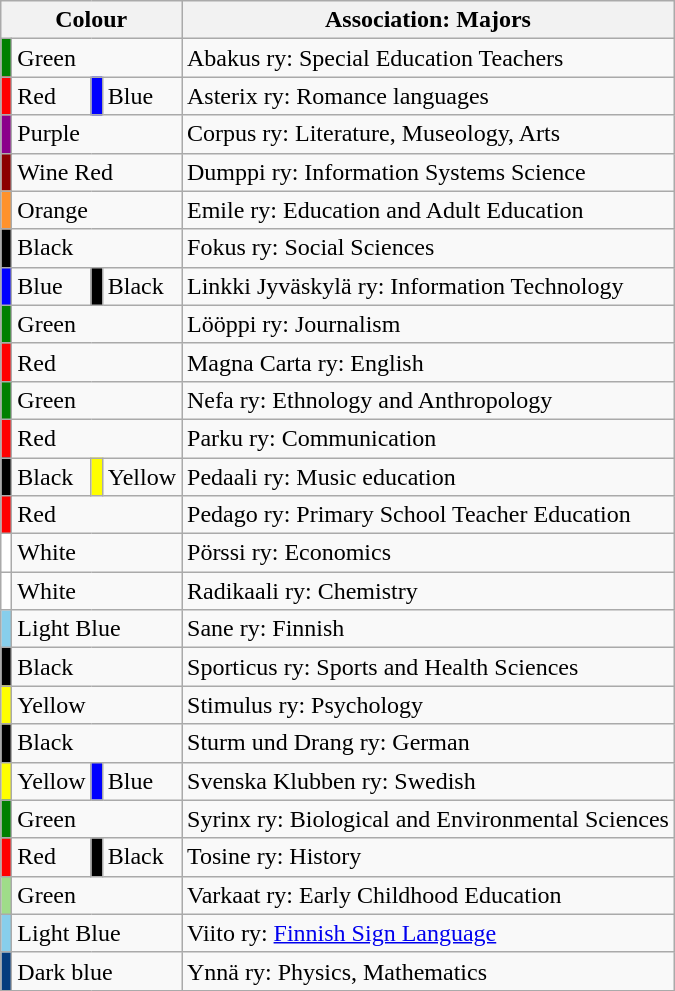<table class="wikitable">
<tr>
<th colspan="4">Colour</th>
<th colspan = "6">Association: Majors</th>
</tr>
<tr>
<td style="background:#008000"></td>
<td colspan=3>Green</td>
<td>Abakus ry: Special Education Teachers</td>
</tr>
<tr>
<td style="background:#ff0000"></td>
<td>Red</td>
<td style="background:#0000FF"></td>
<td>Blue</td>
<td>Asterix ry: Romance languages</td>
</tr>
<tr>
<td style="background:#8B008B"></td>
<td colspan=3>Purple</td>
<td>Corpus ry: Literature, Museology, Arts</td>
</tr>
<tr>
<td style="background:#8C0000"></td>
<td colspan=3>Wine Red</td>
<td>Dumppi ry: Information Systems Science</td>
</tr>
<tr>
<td style="background:#ff922b"></td>
<td colspan=3>Orange</td>
<td>Emile ry: Education and Adult Education</td>
</tr>
<tr>
<td style="background:#000000"></td>
<td colspan=3>Black</td>
<td>Fokus ry: Social Sciences</td>
</tr>
<tr>
<td style="background:#0000FF"></td>
<td>Blue</td>
<td style="background:#000000"></td>
<td>Black</td>
<td>Linkki Jyväskylä ry: Information Technology</td>
</tr>
<tr>
<td style="background:#008000"></td>
<td colspan=3>Green</td>
<td>Lööppi ry: Journalism</td>
</tr>
<tr>
<td style="background:#ff0000"></td>
<td colspan=3>Red</td>
<td>Magna Carta ry: English</td>
</tr>
<tr>
<td style="background:#008000"></td>
<td colspan=3>Green</td>
<td>Nefa ry: Ethnology and Anthropology</td>
</tr>
<tr>
<td style="background:#ff0000"></td>
<td colspan=3>Red</td>
<td>Parku ry: Communication</td>
</tr>
<tr>
<td style="background:#000000"></td>
<td>Black</td>
<td style="background:#FFFF00"></td>
<td>Yellow</td>
<td>Pedaali ry: Music education</td>
</tr>
<tr>
<td style="background:#ff0000"></td>
<td colspan=3>Red</td>
<td>Pedago ry: Primary School Teacher Education</td>
</tr>
<tr>
<td style="background:white"></td>
<td colspan=3>White</td>
<td>Pörssi ry: Economics</td>
</tr>
<tr>
<td style="background:white"></td>
<td colspan=3>White</td>
<td>Radikaali ry: Chemistry</td>
</tr>
<tr>
<td style="background:#87CEEB"></td>
<td colspan=3>Light Blue</td>
<td>Sane ry: Finnish</td>
</tr>
<tr>
<td style="background:#000000"></td>
<td colspan=3>Black</td>
<td>Sporticus ry: Sports and Health Sciences</td>
</tr>
<tr>
<td style="background:#FFFF00"></td>
<td colspan=3>Yellow</td>
<td>Stimulus ry: Psychology</td>
</tr>
<tr>
<td style="background:#000000"></td>
<td colspan=3>Black</td>
<td>Sturm und Drang ry: German</td>
</tr>
<tr>
<td style="background:#FFFF00"></td>
<td>Yellow</td>
<td style="background:#0000FF"></td>
<td>Blue</td>
<td>Svenska Klubben ry: Swedish</td>
</tr>
<tr>
<td style="background:#008000"></td>
<td colspan=3>Green</td>
<td>Syrinx ry: Biological and Environmental Sciences</td>
</tr>
<tr>
<td style="background:#ff0000"></td>
<td>Red</td>
<td style="background:#000000"></td>
<td>Black</td>
<td>Tosine ry: History</td>
</tr>
<tr>
<td style="background:#9fdc89"></td>
<td colspan=3>Green</td>
<td>Varkaat ry: Early Childhood Education</td>
</tr>
<tr>
<td style="background:#87CEEB"></td>
<td colspan=3>Light Blue</td>
<td>Viito ry: <a href='#'>Finnish Sign Language</a></td>
</tr>
<tr>
<td style="background:#043C7E"></td>
<td colspan=3>Dark blue</td>
<td>Ynnä ry: Physics, Mathematics</td>
</tr>
</table>
